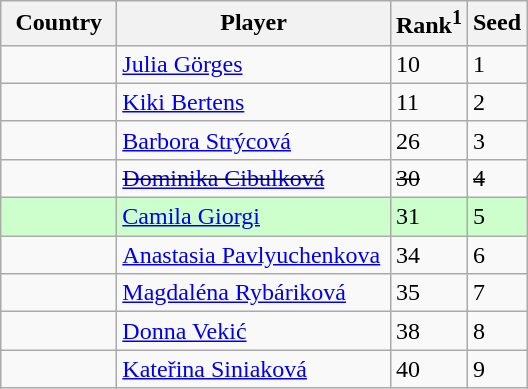<table class="sortable wikitable">
<tr>
<th width="70">Country</th>
<th width="175">Player</th>
<th>Rank<sup>1</sup></th>
<th>Seed</th>
</tr>
<tr>
<td></td>
<td><a href='#'>Julia Görges</a></td>
<td>10</td>
<td>1</td>
</tr>
<tr>
<td></td>
<td><a href='#'>Kiki Bertens</a></td>
<td>11</td>
<td>2</td>
</tr>
<tr>
<td></td>
<td><a href='#'>Barbora Strýcová</a></td>
<td>26</td>
<td>3</td>
</tr>
<tr>
<td><s></s></td>
<td><s><a href='#'>Dominika Cibulková</a></s></td>
<td><s>30</s></td>
<td><s>4</s></td>
</tr>
<tr style="background:#cfc;">
<td></td>
<td><a href='#'>Camila Giorgi</a></td>
<td>31</td>
<td>5</td>
</tr>
<tr>
<td></td>
<td><a href='#'>Anastasia Pavlyuchenkova</a></td>
<td>34</td>
<td>6</td>
</tr>
<tr>
<td></td>
<td><a href='#'>Magdaléna Rybáriková</a></td>
<td>35</td>
<td>7</td>
</tr>
<tr>
<td></td>
<td><a href='#'>Donna Vekić</a></td>
<td>38</td>
<td>8</td>
</tr>
<tr>
<td></td>
<td><a href='#'>Kateřina Siniaková</a></td>
<td>40</td>
<td>9</td>
</tr>
</table>
